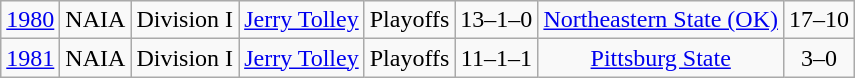<table class="wikitable" style="text-align:center">
<tr align="center">
<td><a href='#'>1980</a></td>
<td>NAIA</td>
<td>Division I</td>
<td><a href='#'>Jerry Tolley</a></td>
<td>Playoffs</td>
<td>13–1–0</td>
<td><a href='#'>Northeastern State (OK)</a></td>
<td>17–10</td>
</tr>
<tr align="center">
<td><a href='#'>1981</a></td>
<td>NAIA</td>
<td>Division I</td>
<td><a href='#'>Jerry Tolley</a></td>
<td>Playoffs</td>
<td>11–1–1</td>
<td><a href='#'>Pittsburg State</a></td>
<td>3–0</td>
</tr>
</table>
